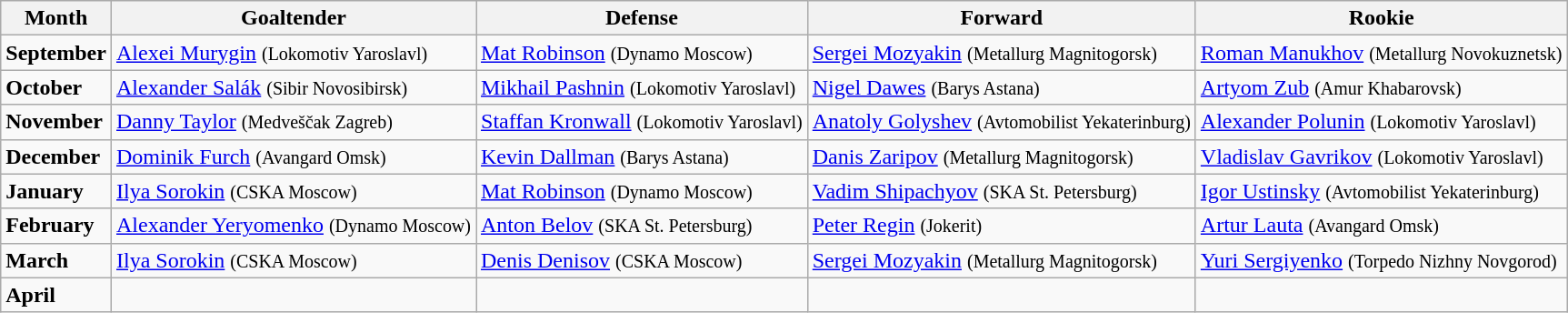<table class="wikitable" style="text-align:left;">
<tr>
<th>Month</th>
<th>Goaltender</th>
<th>Defense</th>
<th>Forward</th>
<th>Rookie</th>
</tr>
<tr>
<td style="text-align:left;"><strong>September</strong></td>
<td> <a href='#'>Alexei Murygin</a> <small>(Lokomotiv Yaroslavl)</small></td>
<td> <a href='#'>Mat Robinson</a> <small>(Dynamo Moscow)</small></td>
<td> <a href='#'>Sergei Mozyakin</a> <small>(Metallurg Magnitogorsk)</small></td>
<td> <a href='#'>Roman Manukhov</a> <small>(Metallurg Novokuznetsk)</small></td>
</tr>
<tr>
<td style="text-align:left;"><strong>October</strong></td>
<td> <a href='#'>Alexander Salák</a> <small>(Sibir Novosibirsk)</small></td>
<td> <a href='#'>Mikhail Pashnin</a> <small>(Lokomotiv Yaroslavl)</small></td>
<td> <a href='#'>Nigel Dawes</a> <small>(Barys Astana)</small></td>
<td> <a href='#'>Artyom Zub</a> <small>(Amur Khabarovsk)</small></td>
</tr>
<tr>
<td style="text-align:left;"><strong>November</strong></td>
<td> <a href='#'>Danny Taylor</a> <small>(Medveščak Zagreb)</small></td>
<td> <a href='#'>Staffan Kronwall</a> <small>(Lokomotiv Yaroslavl)</small></td>
<td> <a href='#'>Anatoly Golyshev</a> <small>(Avtomobilist Yekaterinburg)</small></td>
<td> <a href='#'>Alexander Polunin</a> <small>(Lokomotiv Yaroslavl)</small></td>
</tr>
<tr>
<td style="text-align:left;"><strong>December</strong></td>
<td> <a href='#'>Dominik Furch</a> <small>(Avangard Omsk)</small></td>
<td>  <a href='#'>Kevin Dallman</a> <small>(Barys Astana)</small></td>
<td> <a href='#'>Danis Zaripov</a> <small>(Metallurg Magnitogorsk)</small></td>
<td> <a href='#'>Vladislav Gavrikov</a> <small>(Lokomotiv Yaroslavl)</small></td>
</tr>
<tr>
<td style="text-align:left;"><strong>January</strong></td>
<td> <a href='#'>Ilya Sorokin</a> <small>(CSKA Moscow)</small></td>
<td> <a href='#'>Mat Robinson</a> <small>(Dynamo Moscow)</small></td>
<td> <a href='#'>Vadim Shipachyov</a> <small>(SKA St. Petersburg)</small></td>
<td> <a href='#'>Igor Ustinsky</a> <small>(Avtomobilist Yekaterinburg)</small></td>
</tr>
<tr>
<td style="text-align:left;"><strong>February</strong></td>
<td> <a href='#'>Alexander Yeryomenko</a> <small>(Dynamo Moscow)</small></td>
<td> <a href='#'>Anton Belov</a> <small>(SKA St. Petersburg)</small></td>
<td> <a href='#'>Peter Regin</a> <small>(Jokerit)</small></td>
<td> <a href='#'>Artur Lauta</a> <small>(Avangard Omsk)</small></td>
</tr>
<tr>
<td style="text-align:left;"><strong>March</strong></td>
<td> <a href='#'>Ilya Sorokin</a> <small>(CSKA Moscow)</small></td>
<td> <a href='#'>Denis Denisov</a> <small>(CSKA Moscow)</small></td>
<td> <a href='#'>Sergei Mozyakin</a> <small>(Metallurg Magnitogorsk)</small></td>
<td>  <a href='#'>Yuri Sergiyenko</a> <small>(Torpedo Nizhny Novgorod)</small></td>
</tr>
<tr>
<td style="text-align:left;"><strong>April</strong></td>
<td></td>
<td></td>
<td></td>
<td></td>
</tr>
</table>
